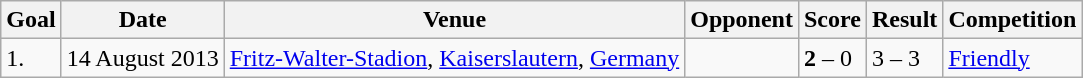<table class="wikitable">
<tr>
<th>Goal</th>
<th>Date</th>
<th>Venue</th>
<th>Opponent</th>
<th>Score</th>
<th>Result</th>
<th>Competition</th>
</tr>
<tr>
<td>1.</td>
<td>14 August 2013</td>
<td><a href='#'>Fritz-Walter-Stadion</a>, <a href='#'>Kaiserslautern</a>, <a href='#'>Germany</a></td>
<td></td>
<td><strong>2</strong> – 0</td>
<td>3 – 3</td>
<td><a href='#'>Friendly</a></td>
</tr>
</table>
